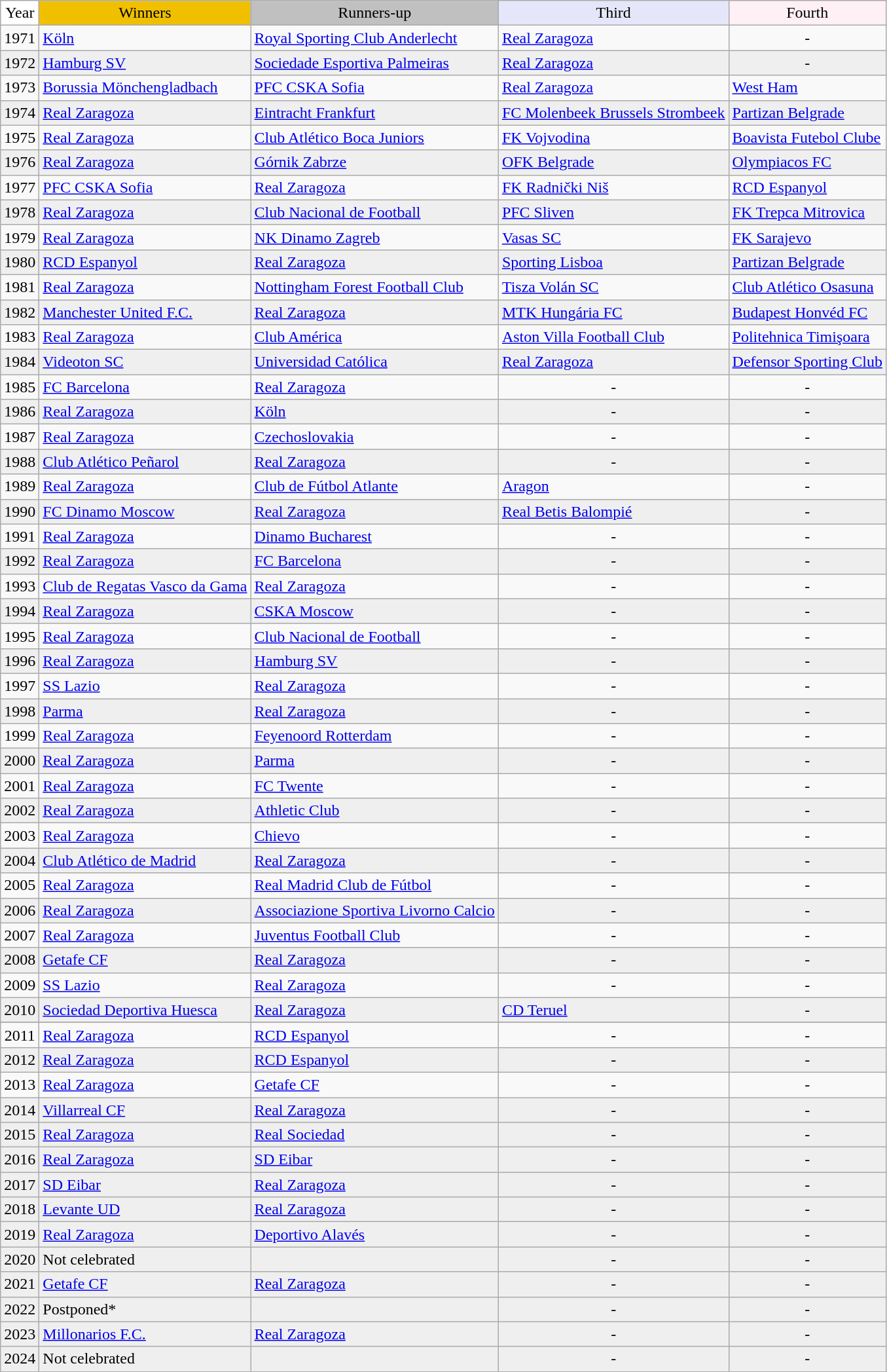<table align=center class="wikitable">
<tr>
<td bgcolor="#FFFFFF" align="center">Year</td>
<td bgcolor="#F0C000" align="center">Winners</td>
<td bgcolor="#C0C0C0" align="center">Runners-up</td>
<td bgcolor="#E6E6FA" align="center">Third</td>
<td bgcolor="#FFF0F5" align="center">Fourth</td>
</tr>
<tr>
<td align="center">1971</td>
<td align="left"> <a href='#'>Köln</a></td>
<td align="left"> <a href='#'>Royal Sporting Club Anderlecht</a></td>
<td align="left"> <a href='#'>Real Zaragoza</a></td>
<td align="center">-</td>
</tr>
<tr bgcolor="#EFEFEF">
<td align="center">1972</td>
<td align="left"> <a href='#'>Hamburg SV</a></td>
<td align="left"> <a href='#'>Sociedade Esportiva Palmeiras</a></td>
<td align="left"> <a href='#'>Real Zaragoza</a></td>
<td align="center">-</td>
</tr>
<tr>
<td align="center">1973</td>
<td align="left"> <a href='#'>Borussia Mönchengladbach</a></td>
<td align="left"> <a href='#'>PFC CSKA Sofia</a></td>
<td align="left"> <a href='#'>Real Zaragoza</a></td>
<td> <a href='#'>West Ham</a></td>
</tr>
<tr bgcolor="#EFEFEF">
<td align="center">1974</td>
<td align="left"> <a href='#'>Real Zaragoza</a></td>
<td align="left"> <a href='#'>Eintracht Frankfurt</a></td>
<td align="left"> <a href='#'>FC Molenbeek Brussels Strombeek</a></td>
<td align="left"> <a href='#'>Partizan Belgrade</a></td>
</tr>
<tr>
<td align="center">1975</td>
<td align="left"> <a href='#'>Real Zaragoza</a></td>
<td align="left"> <a href='#'>Club Atlético Boca Juniors</a></td>
<td align="left"> <a href='#'>FK Vojvodina</a></td>
<td align="left"> <a href='#'>Boavista Futebol Clube</a></td>
</tr>
<tr bgcolor="#EFEFEF">
<td align="center">1976</td>
<td align="left"> <a href='#'>Real Zaragoza</a></td>
<td align="left"> <a href='#'>Górnik Zabrze</a></td>
<td align="left"> <a href='#'>OFK Belgrade</a></td>
<td align="left"> <a href='#'>Olympiacos FC</a></td>
</tr>
<tr>
<td align="center">1977</td>
<td align="left"> <a href='#'>PFC CSKA Sofia</a></td>
<td align="left"> <a href='#'>Real Zaragoza</a></td>
<td align="left"> <a href='#'>FK Radnički Niš</a></td>
<td align="left"> <a href='#'>RCD Espanyol</a></td>
</tr>
<tr bgcolor="#EFEFEF">
<td align="center">1978</td>
<td align="left"> <a href='#'>Real Zaragoza</a></td>
<td align="left"> <a href='#'>Club Nacional de Football</a></td>
<td align="left"> <a href='#'>PFC Sliven</a></td>
<td align="left"> <a href='#'>FK Trepca Mitrovica</a></td>
</tr>
<tr>
<td align="center">1979</td>
<td align="left"> <a href='#'>Real Zaragoza</a></td>
<td align="left"> <a href='#'>NK Dinamo Zagreb</a></td>
<td align="left"> <a href='#'>Vasas SC</a></td>
<td align="left"> <a href='#'>FK Sarajevo</a></td>
</tr>
<tr bgcolor="#EFEFEF">
<td align="center">1980</td>
<td align="left"> <a href='#'>RCD Espanyol</a></td>
<td align="left"> <a href='#'>Real Zaragoza</a></td>
<td align="left"> <a href='#'>Sporting Lisboa</a></td>
<td align="left"> <a href='#'>Partizan Belgrade</a></td>
</tr>
<tr>
<td align="center">1981</td>
<td align="left"> <a href='#'>Real Zaragoza</a></td>
<td align="left"> <a href='#'>Nottingham Forest Football Club</a></td>
<td align="left"> <a href='#'>Tisza Volán SC</a></td>
<td align="left"> <a href='#'>Club Atlético Osasuna</a></td>
</tr>
<tr bgcolor="#EFEFEF">
<td align="center">1982</td>
<td align="left"> <a href='#'>Manchester United F.C.</a></td>
<td align="left"> <a href='#'>Real Zaragoza</a></td>
<td align="left"> <a href='#'>MTK Hungária FC</a></td>
<td align="left"> <a href='#'>Budapest Honvéd FC</a></td>
</tr>
<tr>
<td align="center">1983</td>
<td align="left"> <a href='#'>Real Zaragoza</a></td>
<td align="left"> <a href='#'>Club América</a></td>
<td align="left"> <a href='#'>Aston Villa Football Club</a></td>
<td align="left"> <a href='#'>Politehnica Timişoara</a></td>
</tr>
<tr bgcolor="#EFEFEF">
<td align="center">1984</td>
<td align="left"> <a href='#'>Videoton SC</a></td>
<td align="left"> <a href='#'>Universidad Católica</a></td>
<td align="left"> <a href='#'>Real Zaragoza</a></td>
<td align="left"> <a href='#'>Defensor Sporting Club</a></td>
</tr>
<tr>
<td align="center">1985</td>
<td align="left"> <a href='#'>FC Barcelona</a></td>
<td align="left"> <a href='#'>Real Zaragoza</a></td>
<td align="center">-</td>
<td align="center">-</td>
</tr>
<tr bgcolor="#EFEFEF">
<td align="center">1986</td>
<td align="left"> <a href='#'>Real Zaragoza</a></td>
<td align="left"> <a href='#'>Köln</a></td>
<td align="center">-</td>
<td align="center">-</td>
</tr>
<tr>
<td align="center">1987</td>
<td align="left"> <a href='#'>Real Zaragoza</a></td>
<td align="left"> <a href='#'>Czechoslovakia</a></td>
<td align="center">-</td>
<td align="center">-</td>
</tr>
<tr bgcolor="#EFEFEF">
<td align="center">1988</td>
<td align="left"> <a href='#'>Club Atlético Peñarol</a></td>
<td align="left"> <a href='#'>Real Zaragoza</a></td>
<td align="center">-</td>
<td align="center">-</td>
</tr>
<tr>
<td align="center">1989</td>
<td align="left"> <a href='#'>Real Zaragoza</a></td>
<td align="left"> <a href='#'>Club de Fútbol Atlante</a></td>
<td align="left"> <a href='#'>Aragon</a></td>
<td align="center">-</td>
</tr>
<tr bgcolor="#EFEFEF">
<td align="center">1990</td>
<td align="left"> <a href='#'>FC Dinamo Moscow</a></td>
<td align="left"> <a href='#'>Real Zaragoza</a></td>
<td align="left"> <a href='#'>Real Betis Balompié</a></td>
<td align="center">-</td>
</tr>
<tr>
<td align="center">1991</td>
<td align="left"> <a href='#'>Real Zaragoza</a></td>
<td align="left"> <a href='#'>Dinamo Bucharest</a></td>
<td align="center">-</td>
<td align="center">-</td>
</tr>
<tr bgcolor="#EFEFEF">
<td align="center">1992</td>
<td align="left"> <a href='#'>Real Zaragoza</a></td>
<td align="left"> <a href='#'>FC Barcelona</a></td>
<td align="center">-</td>
<td align="center">-</td>
</tr>
<tr>
<td align="center">1993</td>
<td align="left"> <a href='#'>Club de Regatas Vasco da Gama</a></td>
<td align="left"> <a href='#'>Real Zaragoza</a></td>
<td align="center">-</td>
<td align="center">-</td>
</tr>
<tr bgcolor="#EFEFEF">
<td align="center">1994</td>
<td align="left"> <a href='#'>Real Zaragoza</a></td>
<td align="left"> <a href='#'>CSKA Moscow</a></td>
<td align="center">-</td>
<td align="center">-</td>
</tr>
<tr>
<td align="center">1995</td>
<td align="left"> <a href='#'>Real Zaragoza</a></td>
<td align="left"> <a href='#'>Club Nacional de Football</a></td>
<td align="center">-</td>
<td align="center">-</td>
</tr>
<tr bgcolor="#EFEFEF">
<td align="center">1996</td>
<td align="left"> <a href='#'>Real Zaragoza</a></td>
<td align="left"> <a href='#'>Hamburg SV</a></td>
<td align="center">-</td>
<td align="center">-</td>
</tr>
<tr>
<td align="center">1997</td>
<td align="left"> <a href='#'>SS Lazio</a></td>
<td align="left"> <a href='#'>Real Zaragoza</a></td>
<td align="center">-</td>
<td align="center">-</td>
</tr>
<tr bgcolor="#EFEFEF">
<td align="center">1998</td>
<td align="left"> <a href='#'>Parma</a></td>
<td align="left"> <a href='#'>Real Zaragoza</a></td>
<td align="center">-</td>
<td align="center">-</td>
</tr>
<tr>
<td align="center">1999</td>
<td align="left"> <a href='#'>Real Zaragoza</a></td>
<td align="left"> <a href='#'>Feyenoord Rotterdam</a></td>
<td align="center">-</td>
<td align="center">-</td>
</tr>
<tr bgcolor="#EFEFEF">
<td align="center">2000</td>
<td align="left"> <a href='#'>Real Zaragoza</a></td>
<td align="left"> <a href='#'>Parma</a></td>
<td align="center">-</td>
<td align="center">-</td>
</tr>
<tr>
<td align="center">2001</td>
<td align="left"> <a href='#'>Real Zaragoza</a></td>
<td align="left"> <a href='#'>FC Twente</a></td>
<td align="center">-</td>
<td align="center">-</td>
</tr>
<tr bgcolor="#EFEFEF">
<td align="center">2002</td>
<td align="left"> <a href='#'>Real Zaragoza</a></td>
<td align="left"> <a href='#'>Athletic Club</a></td>
<td align="center">-</td>
<td align="center">-</td>
</tr>
<tr>
<td align="center">2003</td>
<td align="left"> <a href='#'>Real Zaragoza</a></td>
<td align="left"> <a href='#'>Chievo</a></td>
<td align="center">-</td>
<td align="center">-</td>
</tr>
<tr bgcolor="#EFEFEF">
<td align="center">2004</td>
<td align="left"> <a href='#'>Club Atlético de Madrid</a></td>
<td align="left"> <a href='#'>Real Zaragoza</a></td>
<td align="center">-</td>
<td align="center">-</td>
</tr>
<tr>
<td align="center">2005</td>
<td align="left"> <a href='#'>Real Zaragoza</a></td>
<td align="left"> <a href='#'>Real Madrid Club de Fútbol</a></td>
<td align="center">-</td>
<td align="center">-</td>
</tr>
<tr bgcolor="#EFEFEF">
<td align="center">2006</td>
<td align="left"> <a href='#'>Real Zaragoza</a></td>
<td align="left"> <a href='#'>Associazione Sportiva Livorno Calcio</a></td>
<td align="center">-</td>
<td align="center">-</td>
</tr>
<tr>
<td align="center">2007</td>
<td align="left"> <a href='#'>Real Zaragoza</a></td>
<td align="left"> <a href='#'>Juventus Football Club</a></td>
<td align="center">-</td>
<td align="center">-</td>
</tr>
<tr bgcolor="#EFEFEF">
<td align="center">2008</td>
<td align="left"> <a href='#'>Getafe CF</a></td>
<td align="left"> <a href='#'>Real Zaragoza</a></td>
<td align="center">-</td>
<td align="center">-</td>
</tr>
<tr>
<td align="center">2009</td>
<td align="left"> <a href='#'>SS Lazio</a></td>
<td align="left"> <a href='#'>Real Zaragoza</a></td>
<td align="center">-</td>
<td align="center">-</td>
</tr>
<tr bgcolor="#EFEFEF">
<td align="center">2010</td>
<td align="left"> <a href='#'>Sociedad Deportiva Huesca</a></td>
<td align="left"> <a href='#'>Real Zaragoza</a></td>
<td align="left"> <a href='#'>CD Teruel</a></td>
<td align="center">-</td>
</tr>
<tr>
</tr>
<tr>
<td align="center">2011</td>
<td align="left"> <a href='#'>Real Zaragoza</a></td>
<td align="left"> <a href='#'>RCD Espanyol</a></td>
<td align="center">-</td>
<td align="center">-</td>
</tr>
<tr bgcolor="#EFEFEF">
<td align="center">2012</td>
<td align="left"> <a href='#'>Real Zaragoza</a></td>
<td align="left"> <a href='#'>RCD Espanyol</a></td>
<td align="center">-</td>
<td align="center">-</td>
</tr>
<tr>
<td align="center">2013</td>
<td align="left"> <a href='#'>Real Zaragoza</a></td>
<td align="left"> <a href='#'>Getafe CF</a></td>
<td align="center">-</td>
<td align="center">-</td>
</tr>
<tr bgcolor="#EFEFEF">
<td align="center">2014</td>
<td align="left"> <a href='#'>Villarreal CF</a></td>
<td align="left"> <a href='#'>Real Zaragoza</a></td>
<td align="center">-</td>
<td align="center">-</td>
</tr>
<tr bgcolor="#EFEFEF">
<td align="center">2015</td>
<td align="left"> <a href='#'>Real Zaragoza</a></td>
<td align="left"> <a href='#'>Real Sociedad</a></td>
<td align="center">-</td>
<td align="center">-</td>
</tr>
<tr bgcolor="#EFEFEF">
<td align="center">2016</td>
<td align="left"> <a href='#'>Real Zaragoza</a></td>
<td align="left"> <a href='#'>SD Eibar</a></td>
<td align="center">-</td>
<td align="center">-</td>
</tr>
<tr bgcolor="#EFEFEF">
<td align="center">2017</td>
<td align="left"> <a href='#'>SD Eibar</a></td>
<td align="left"> <a href='#'>Real Zaragoza</a></td>
<td align="center">-</td>
<td align="center">-</td>
</tr>
<tr bgcolor="#EFEFEF">
<td align="center">2018</td>
<td align="left"> <a href='#'>Levante UD</a></td>
<td align="left"> <a href='#'>Real Zaragoza</a></td>
<td align="center">-</td>
<td align="center">-</td>
</tr>
<tr bgcolor="#EFEFEF">
<td align="center">2019</td>
<td align="left"> <a href='#'>Real Zaragoza</a></td>
<td align="left"> <a href='#'>Deportivo Alavés</a></td>
<td align="center">-</td>
<td align="center">-</td>
</tr>
<tr bgcolor="#EFEFEF">
<td align="center">2020</td>
<td align="left">Not celebrated</td>
<td align="left"></td>
<td align="center">-</td>
<td align="center">-</td>
</tr>
<tr bgcolor="#EFEFEF">
<td align="center">2021</td>
<td align="left"> <a href='#'>Getafe CF</a></td>
<td align="left"> <a href='#'>Real Zaragoza</a></td>
<td align="center">-</td>
<td align="center">-</td>
</tr>
<tr bgcolor="#EFEFEF">
<td align="center">2022</td>
<td align="left">Postponed*</td>
<td align="left"></td>
<td align="center">-</td>
<td align="center">-</td>
</tr>
<tr bgcolor="#EFEFEF">
<td align="center">2023</td>
<td align="left"> <a href='#'>Millonarios F.C.</a></td>
<td align="left"> <a href='#'>Real Zaragoza</a></td>
<td align="center">-</td>
<td align="center">-</td>
</tr>
<tr bgcolor="#EFEFEF">
<td align="center">2024</td>
<td align="left">Not celebrated</td>
<td align="left"></td>
<td align="center">-</td>
<td align="center">-</td>
</tr>
</table>
